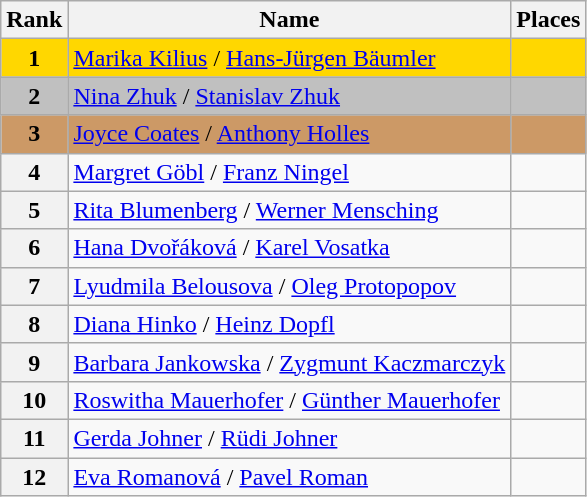<table class="wikitable">
<tr>
<th>Rank</th>
<th>Name</th>
<th>Places</th>
</tr>
<tr bgcolor="gold">
<td align="center"><strong>1</strong></td>
<td> <a href='#'>Marika Kilius</a> / <a href='#'>Hans-Jürgen Bäumler</a></td>
<td></td>
</tr>
<tr bgcolor="silver">
<td align="center"><strong>2</strong></td>
<td> <a href='#'>Nina Zhuk</a> / <a href='#'>Stanislav Zhuk</a></td>
<td></td>
</tr>
<tr bgcolor="cc9966">
<td align="center"><strong>3</strong></td>
<td> <a href='#'>Joyce Coates</a> / <a href='#'>Anthony Holles</a></td>
<td></td>
</tr>
<tr>
<th>4</th>
<td> <a href='#'>Margret Göbl</a> / <a href='#'>Franz Ningel</a></td>
<td></td>
</tr>
<tr>
<th>5</th>
<td> <a href='#'>Rita Blumenberg</a> / <a href='#'>Werner Mensching</a></td>
<td></td>
</tr>
<tr>
<th>6</th>
<td> <a href='#'>Hana Dvořáková</a> / <a href='#'>Karel Vosatka</a></td>
<td></td>
</tr>
<tr>
<th>7</th>
<td> <a href='#'>Lyudmila Belousova</a> / <a href='#'>Oleg Protopopov</a></td>
<td></td>
</tr>
<tr>
<th>8</th>
<td> <a href='#'>Diana Hinko</a> / <a href='#'>Heinz Dopfl</a></td>
<td></td>
</tr>
<tr>
<th>9</th>
<td> <a href='#'>Barbara Jankowska</a> / <a href='#'>Zygmunt Kaczmarczyk</a></td>
<td></td>
</tr>
<tr>
<th>10</th>
<td> <a href='#'>Roswitha Mauerhofer</a> / <a href='#'>Günther Mauerhofer</a></td>
<td></td>
</tr>
<tr>
<th>11</th>
<td> <a href='#'>Gerda Johner</a> / <a href='#'>Rüdi Johner</a></td>
<td></td>
</tr>
<tr>
<th>12</th>
<td> <a href='#'>Eva Romanová</a> / <a href='#'>Pavel Roman</a></td>
<td></td>
</tr>
</table>
